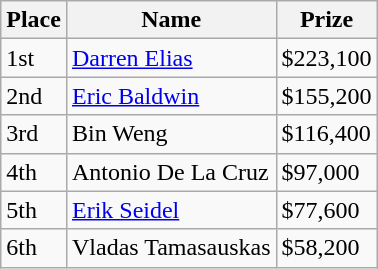<table class="wikitable">
<tr>
<th>Place</th>
<th>Name</th>
<th>Prize</th>
</tr>
<tr>
<td>1st</td>
<td> <a href='#'>Darren Elias</a></td>
<td>$223,100</td>
</tr>
<tr>
<td>2nd</td>
<td> <a href='#'>Eric Baldwin</a></td>
<td>$155,200</td>
</tr>
<tr>
<td>3rd</td>
<td> Bin Weng</td>
<td>$116,400</td>
</tr>
<tr>
<td>4th</td>
<td> Antonio De La Cruz</td>
<td>$97,000</td>
</tr>
<tr>
<td>5th</td>
<td> <a href='#'>Erik Seidel</a></td>
<td>$77,600</td>
</tr>
<tr>
<td>6th</td>
<td> Vladas Tamasauskas</td>
<td>$58,200</td>
</tr>
</table>
